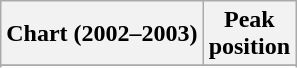<table class="wikitable sortable">
<tr>
<th>Chart (2002–2003)</th>
<th>Peak<br>position</th>
</tr>
<tr>
</tr>
<tr>
</tr>
<tr>
</tr>
<tr>
</tr>
</table>
